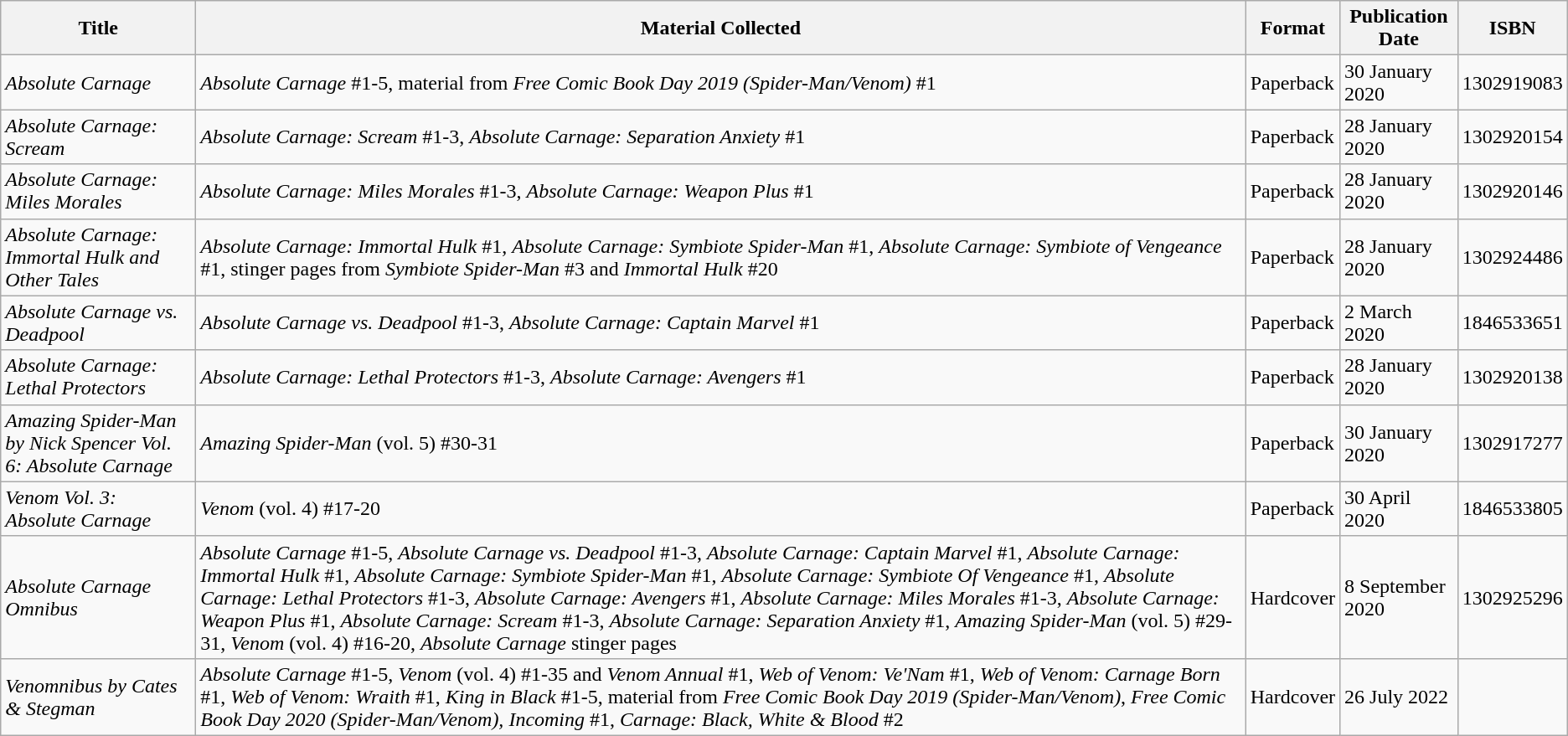<table class="wikitable">
<tr>
<th>Title</th>
<th>Material Collected</th>
<th>Format</th>
<th>Publication Date</th>
<th>ISBN</th>
</tr>
<tr>
<td><em>Absolute Carnage</em></td>
<td><em>Absolute Carnage</em> #1-5, material from <em>Free Comic Book Day 2019 (Spider-Man/Venom)</em> #1</td>
<td>Paperback</td>
<td>30 January 2020</td>
<td>1302919083</td>
</tr>
<tr>
<td><em>Absolute Carnage: Scream</em></td>
<td><em>Absolute Carnage: Scream</em> #1-3, <em>Absolute Carnage: Separation Anxiety</em> #1</td>
<td>Paperback</td>
<td>28 January 2020</td>
<td>1302920154</td>
</tr>
<tr>
<td><em>Absolute Carnage: Miles Morales</em></td>
<td><em>Absolute Carnage: Miles Morales</em> #1-3, <em>Absolute Carnage: Weapon Plus</em> #1</td>
<td>Paperback</td>
<td>28 January 2020</td>
<td>1302920146</td>
</tr>
<tr>
<td><em>Absolute Carnage: Immortal Hulk and Other Tales</em></td>
<td><em>Absolute Carnage: Immortal Hulk</em> #1, <em>Absolute Carnage: Symbiote Spider-Man</em> #1, <em>Absolute Carnage: Symbiote of Vengeance</em> #1, stinger pages from <em>Symbiote Spider-Man</em> #3 and <em>Immortal Hulk</em> #20</td>
<td>Paperback</td>
<td>28 January 2020</td>
<td>1302924486</td>
</tr>
<tr>
<td><em>Absolute Carnage vs. Deadpool</em></td>
<td><em>Absolute Carnage vs. Deadpool</em> #1-3, <em>Absolute Carnage: Captain Marvel</em> #1</td>
<td>Paperback</td>
<td>2 March 2020</td>
<td>1846533651</td>
</tr>
<tr>
<td><em>Absolute Carnage: Lethal Protectors</em></td>
<td><em>Absolute Carnage: Lethal Protectors</em> #1-3, <em>Absolute Carnage: Avengers</em> #1</td>
<td>Paperback</td>
<td>28 January 2020</td>
<td>1302920138</td>
</tr>
<tr>
<td><em>Amazing Spider-Man by Nick Spencer Vol. 6: Absolute Carnage</em></td>
<td><em>Amazing Spider-Man</em> (vol. 5) #30-31</td>
<td>Paperback</td>
<td>30 January 2020</td>
<td>1302917277</td>
</tr>
<tr>
<td><em>Venom Vol. 3: Absolute Carnage</em></td>
<td><em>Venom</em> (vol. 4) #17-20</td>
<td>Paperback</td>
<td>30 April 2020</td>
<td>1846533805</td>
</tr>
<tr>
<td><em>Absolute Carnage Omnibus</em></td>
<td><em>Absolute Carnage</em> #1-5, <em>Absolute Carnage vs. Deadpool</em> #1-3, <em>Absolute Carnage: Captain Marvel</em> #1, <em>Absolute Carnage: Immortal Hulk</em> #1, <em>Absolute Carnage: Symbiote Spider-Man</em> #1, <em>Absolute Carnage: Symbiote Of Vengeance</em> #1, <em>Absolute Carnage: Lethal Protectors</em> #1-3, <em>Absolute Carnage: Avengers</em> #1, <em>Absolute Carnage: Miles Morales</em> #1-3, <em>Absolute Carnage: Weapon Plus</em> #1, <em>Absolute Carnage: Scream</em> #1-3, <em>Absolute Carnage: Separation Anxiety</em> #1, <em>Amazing Spider-Man</em> (vol. 5) #29-31, <em>Venom</em> (vol. 4) #16-20, <em>Absolute Carnage</em> stinger pages</td>
<td>Hardcover</td>
<td>8 September 2020</td>
<td>1302925296</td>
</tr>
<tr>
<td><em>Venomnibus by Cates & Stegman</em></td>
<td><em>Absolute Carnage</em> #1-5, <em>Venom</em> (vol. 4) #1-35 and <em>Venom Annual</em> #1, <em>Web of Venom: Ve'Nam</em> #1, <em>Web of Venom: Carnage Born</em> #1, <em>Web of Venom: Wraith</em>  #1, <em>King in Black</em> #1-5, material from <em>Free Comic Book Day 2019 (Spider-Man/Venom)</em>, <em>Free Comic Book Day 2020 (Spider-Man/Venom),</em> <em>Incoming</em> #1, <em>Carnage: Black, White & Blood</em> #2</td>
<td>Hardcover</td>
<td>26 July 2022</td>
<td></td>
</tr>
</table>
